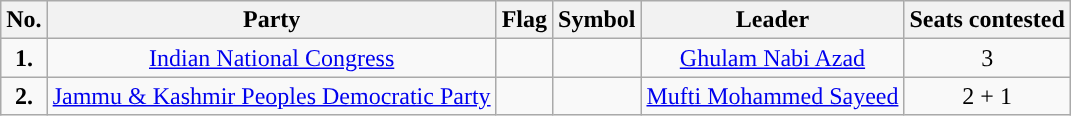<table class="wikitable">
<tr>
<th>No.</th>
<th>Party</th>
<th>Flag</th>
<th>Symbol</th>
<th>Leader</th>
<th>Seats contested</th>
</tr>
<tr>
<td ! style="text-align:center; background:"><strong>1.</strong></td>
<td style="text-align:center"><a href='#'>Indian National Congress</a></td>
<td></td>
<td></td>
<td style="text-align:center"><a href='#'>Ghulam Nabi Azad</a></td>
<td style="text-align:center">3</td>
</tr>
<tr>
<td ! style="text-align:center; background:"><strong>2.</strong></td>
<td style="text-align:center"><a href='#'>Jammu & Kashmir Peoples Democratic Party</a></td>
<td></td>
<td></td>
<td style="text-align:center"><a href='#'>Mufti Mohammed Sayeed</a></td>
<td style="text-align:center">2 + 1</td>
</tr>
</table>
